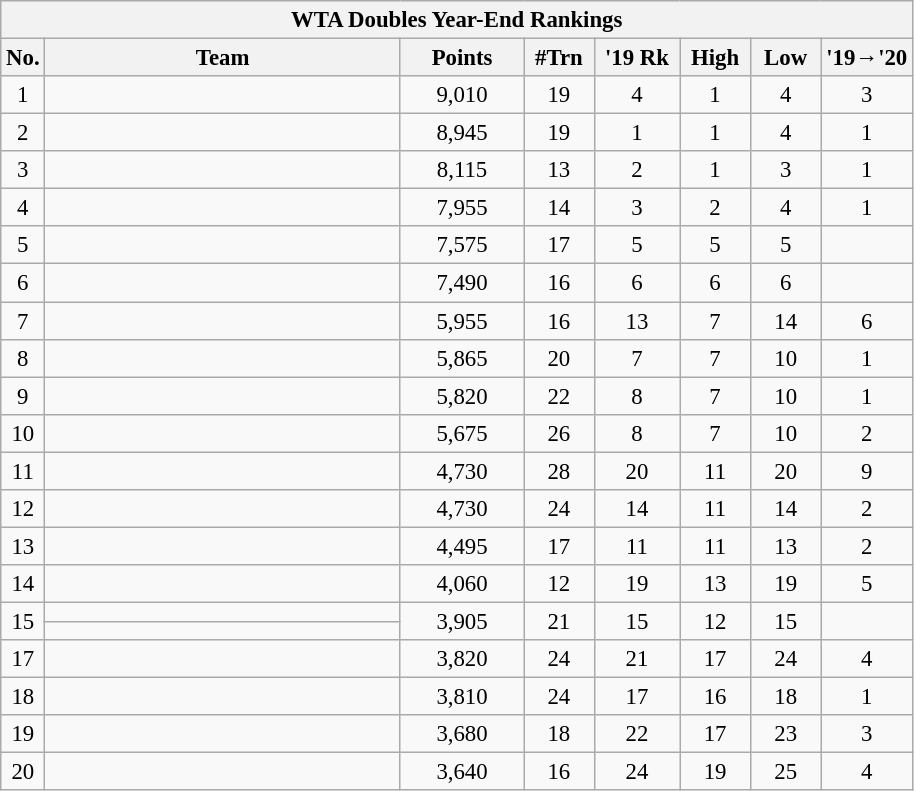<table class=wikitable style=font-size:95%;text-align:center>
<tr>
<th colspan="8">WTA Doubles Year-End Rankings</th>
</tr>
<tr>
<th width="20">No.</th>
<th width="230">Team</th>
<th width="75">Points</th>
<th width=40>#Trn</th>
<th width=50>'19 Rk</th>
<th width=40>High</th>
<th width=40>Low</th>
<th width=50>'19→'20</th>
</tr>
<tr style="text-align:center;">
<td>1</td>
<td style="text-align:left;"></td>
<td>9,010</td>
<td>19</td>
<td>4</td>
<td>1</td>
<td>4</td>
<td> 3</td>
</tr>
<tr style="text-align:center;">
<td>2</td>
<td style="text-align:left;"></td>
<td>8,945</td>
<td>19</td>
<td>1</td>
<td>1</td>
<td>4</td>
<td> 1</td>
</tr>
<tr style="text-align:center;">
<td>3</td>
<td style="text-align:left;"></td>
<td>8,115</td>
<td>13</td>
<td>2</td>
<td>1</td>
<td>3</td>
<td> 1</td>
</tr>
<tr style="text-align:center;">
<td>4</td>
<td style="text-align:left;"></td>
<td>7,955</td>
<td>14</td>
<td>3</td>
<td>2</td>
<td>4</td>
<td> 1</td>
</tr>
<tr style="text-align:center;">
<td>5</td>
<td style="text-align:left;"></td>
<td>7,575</td>
<td>17</td>
<td>5</td>
<td>5</td>
<td>5</td>
<td></td>
</tr>
<tr style="text-align:center;">
<td>6</td>
<td style="text-align:left;"></td>
<td>7,490</td>
<td>16</td>
<td>6</td>
<td>6</td>
<td>6</td>
<td></td>
</tr>
<tr style="text-align:center;">
<td>7</td>
<td style="text-align:left;"></td>
<td>5,955</td>
<td>16</td>
<td>13</td>
<td>7</td>
<td>14</td>
<td> 6</td>
</tr>
<tr style="text-align:center;">
<td>8</td>
<td style="text-align:left;"></td>
<td>5,865</td>
<td>20</td>
<td>7</td>
<td>7</td>
<td>10</td>
<td> 1</td>
</tr>
<tr style="text-align:center;">
<td>9</td>
<td style="text-align:left;"></td>
<td>5,820</td>
<td>22</td>
<td>8</td>
<td>7</td>
<td>10</td>
<td> 1</td>
</tr>
<tr style="text-align:center;">
<td>10</td>
<td style="text-align:left;"></td>
<td>5,675</td>
<td>26</td>
<td>8</td>
<td>7</td>
<td>10</td>
<td> 2</td>
</tr>
<tr style="text-align:center;">
<td>11</td>
<td style="text-align:left;"></td>
<td>4,730</td>
<td>28</td>
<td>20</td>
<td>11</td>
<td>20</td>
<td> 9</td>
</tr>
<tr style="text-align:center;">
<td>12</td>
<td style="text-align:left;"></td>
<td>4,730</td>
<td>24</td>
<td>14</td>
<td>11</td>
<td>14</td>
<td> 2</td>
</tr>
<tr style="text-align:center;">
<td>13</td>
<td style="text-align:left;"></td>
<td>4,495</td>
<td>17</td>
<td>11</td>
<td>11</td>
<td>13</td>
<td> 2</td>
</tr>
<tr style="text-align:center;">
<td>14</td>
<td style="text-align:left;"></td>
<td>4,060</td>
<td>12</td>
<td>19</td>
<td>13</td>
<td>19</td>
<td> 5</td>
</tr>
<tr style="text-align:center;">
<td rowspan=2>15</td>
<td style="text-align:left;"></td>
<td rowspan=2>3,905</td>
<td rowspan=2>21</td>
<td rowspan=2>15</td>
<td rowspan=2>12</td>
<td rowspan=2>15</td>
<td rowspan=2></td>
</tr>
<tr style="text-align:center;">
<td style="text-align:left;"></td>
</tr>
<tr style="text-align:center;">
<td>17</td>
<td style="text-align:left;"></td>
<td>3,820</td>
<td>24</td>
<td>21</td>
<td>17</td>
<td>24</td>
<td> 4</td>
</tr>
<tr style="text-align:center;">
<td>18</td>
<td style="text-align:left;"></td>
<td>3,810</td>
<td>24</td>
<td>17</td>
<td>16</td>
<td>18</td>
<td> 1</td>
</tr>
<tr style="text-align:center;">
<td>19</td>
<td style="text-align:left;"></td>
<td>3,680</td>
<td>18</td>
<td>22</td>
<td>17</td>
<td>23</td>
<td> 3</td>
</tr>
<tr style="text-align:center;">
<td>20</td>
<td style="text-align:left;"></td>
<td>3,640</td>
<td>16</td>
<td>24</td>
<td>19</td>
<td>25</td>
<td> 4</td>
</tr>
</table>
